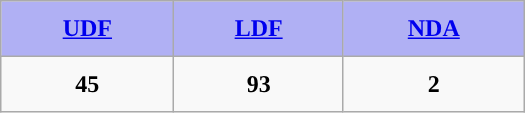<table class="wikitable" style="text-align:center; width:350px; height:75px; font-family:API-PHONETIQUE">
<tr>
<th style="background-color:#b0b0f4"><a href='#'>UDF</a></th>
<th style="background-color:#b0b0f4"><a href='#'>LDF</a></th>
<th style="background-color:#b0b0f4"><a href='#'>NDA</a></th>
</tr>
<tr>
<td style="background:"><strong>45</strong></td>
<td style="background:"><strong>93</strong></td>
<td style="background:"><strong>2</strong></td>
</tr>
</table>
